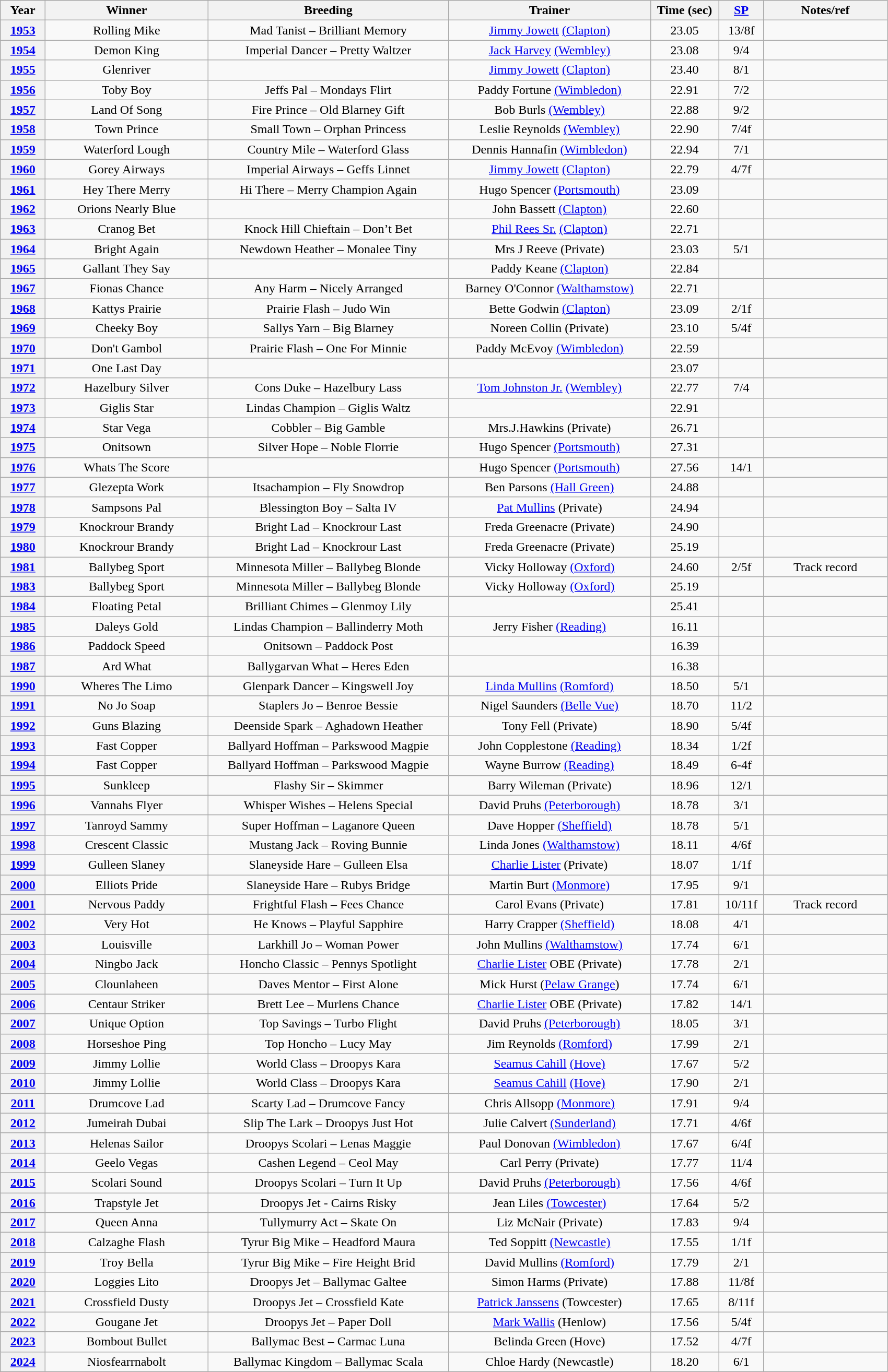<table class="wikitable" style="text-align:center">
<tr>
<th width=50>Year</th>
<th width=200>Winner</th>
<th width=300>Breeding</th>
<th width=250>Trainer</th>
<th width=80>Time (sec)</th>
<th width=50><a href='#'>SP</a></th>
<th width=150>Notes/ref</th>
</tr>
<tr>
<th><a href='#'>1953</a></th>
<td>Rolling Mike</td>
<td>Mad Tanist – Brilliant Memory</td>
<td><a href='#'>Jimmy Jowett</a> <a href='#'>(Clapton)</a></td>
<td>23.05</td>
<td>13/8f</td>
<td></td>
</tr>
<tr>
<th><a href='#'>1954</a></th>
<td>Demon King</td>
<td>Imperial Dancer – Pretty Waltzer</td>
<td><a href='#'>Jack Harvey</a> <a href='#'>(Wembley)</a></td>
<td>23.08</td>
<td>9/4</td>
<td></td>
</tr>
<tr>
<th><a href='#'>1955</a></th>
<td>Glenriver</td>
<td></td>
<td><a href='#'>Jimmy Jowett</a> <a href='#'>(Clapton)</a></td>
<td>23.40</td>
<td>8/1</td>
<td></td>
</tr>
<tr>
<th><a href='#'>1956</a></th>
<td>Toby Boy</td>
<td>Jeffs Pal – Mondays Flirt</td>
<td>Paddy Fortune <a href='#'>(Wimbledon)</a></td>
<td>22.91</td>
<td>7/2</td>
<td></td>
</tr>
<tr>
<th><a href='#'>1957</a></th>
<td>Land Of Song</td>
<td>Fire Prince – Old Blarney Gift</td>
<td>Bob Burls <a href='#'>(Wembley)</a></td>
<td>22.88</td>
<td>9/2</td>
<td></td>
</tr>
<tr>
<th><a href='#'>1958</a></th>
<td>Town Prince</td>
<td>Small Town – Orphan Princess</td>
<td>Leslie Reynolds <a href='#'>(Wembley)</a></td>
<td>22.90</td>
<td>7/4f</td>
<td></td>
</tr>
<tr>
<th><a href='#'>1959</a></th>
<td>Waterford Lough</td>
<td>Country Mile – Waterford Glass</td>
<td>Dennis Hannafin <a href='#'>(Wimbledon)</a></td>
<td>22.94</td>
<td>7/1</td>
<td></td>
</tr>
<tr>
<th><a href='#'>1960</a></th>
<td>Gorey Airways</td>
<td>Imperial Airways – Geffs Linnet</td>
<td><a href='#'>Jimmy Jowett</a> <a href='#'>(Clapton)</a></td>
<td>22.79</td>
<td>4/7f</td>
<td></td>
</tr>
<tr>
<th><a href='#'>1961</a></th>
<td>Hey There Merry</td>
<td>Hi There – Merry Champion Again</td>
<td>Hugo Spencer <a href='#'>(Portsmouth)</a></td>
<td>23.09</td>
<td></td>
<td></td>
</tr>
<tr>
<th><a href='#'>1962</a></th>
<td>Orions Nearly Blue</td>
<td></td>
<td>John Bassett <a href='#'>(Clapton)</a></td>
<td>22.60</td>
<td></td>
<td></td>
</tr>
<tr>
<th><a href='#'>1963</a></th>
<td>Cranog Bet</td>
<td>Knock Hill Chieftain – Don’t Bet</td>
<td><a href='#'>Phil Rees Sr.</a> <a href='#'>(Clapton)</a></td>
<td>22.71</td>
<td></td>
<td></td>
</tr>
<tr>
<th><a href='#'>1964</a></th>
<td>Bright Again</td>
<td>Newdown Heather – Monalee Tiny</td>
<td>Mrs J Reeve (Private)</td>
<td>23.03</td>
<td>5/1</td>
<td></td>
</tr>
<tr>
<th><a href='#'>1965</a></th>
<td>Gallant They Say</td>
<td></td>
<td>Paddy Keane <a href='#'>(Clapton)</a></td>
<td>22.84</td>
<td></td>
<td></td>
</tr>
<tr>
<th><a href='#'>1967</a></th>
<td>Fionas Chance</td>
<td>Any Harm – Nicely Arranged</td>
<td>Barney O'Connor <a href='#'>(Walthamstow)</a></td>
<td>22.71</td>
<td></td>
<td></td>
</tr>
<tr>
<th><a href='#'>1968</a></th>
<td>Kattys Prairie</td>
<td>Prairie Flash – Judo Win</td>
<td>Bette Godwin <a href='#'>(Clapton)</a></td>
<td>23.09</td>
<td>2/1f</td>
<td></td>
</tr>
<tr>
<th><a href='#'>1969</a></th>
<td>Cheeky Boy</td>
<td>Sallys Yarn – Big Blarney</td>
<td>Noreen Collin (Private)</td>
<td>23.10</td>
<td>5/4f</td>
<td></td>
</tr>
<tr>
<th><a href='#'>1970</a></th>
<td>Don't Gambol</td>
<td>Prairie Flash – One For Minnie</td>
<td>Paddy McEvoy <a href='#'>(Wimbledon)</a></td>
<td>22.59</td>
<td></td>
<td></td>
</tr>
<tr>
<th><a href='#'>1971</a></th>
<td>One Last Day</td>
<td></td>
<td></td>
<td>23.07</td>
<td></td>
<td></td>
</tr>
<tr>
<th><a href='#'>1972</a></th>
<td>Hazelbury Silver</td>
<td>Cons Duke – Hazelbury Lass</td>
<td><a href='#'>Tom Johnston Jr.</a> <a href='#'>(Wembley)</a></td>
<td>22.77</td>
<td>7/4</td>
<td></td>
</tr>
<tr>
<th><a href='#'>1973</a></th>
<td>Giglis Star</td>
<td>Lindas Champion – Giglis Waltz</td>
<td></td>
<td>22.91</td>
<td></td>
<td></td>
</tr>
<tr>
<th><a href='#'>1974</a></th>
<td>Star Vega</td>
<td>Cobbler – Big Gamble</td>
<td>Mrs.J.Hawkins (Private)</td>
<td>26.71</td>
<td></td>
<td></td>
</tr>
<tr>
<th><a href='#'>1975</a></th>
<td>Onitsown</td>
<td>Silver Hope – Noble Florrie</td>
<td>Hugo Spencer <a href='#'>(Portsmouth)</a></td>
<td>27.31</td>
<td></td>
<td></td>
</tr>
<tr>
<th><a href='#'>1976</a></th>
<td>Whats The Score</td>
<td></td>
<td>Hugo Spencer <a href='#'>(Portsmouth)</a></td>
<td>27.56</td>
<td>14/1</td>
<td></td>
</tr>
<tr>
<th><a href='#'>1977</a></th>
<td>Glezepta Work</td>
<td>Itsachampion – Fly Snowdrop</td>
<td>Ben Parsons <a href='#'>(Hall Green)</a></td>
<td>24.88</td>
<td></td>
<td></td>
</tr>
<tr>
<th><a href='#'>1978</a></th>
<td>Sampsons Pal</td>
<td>Blessington Boy – Salta IV</td>
<td><a href='#'>Pat Mullins</a> (Private)</td>
<td>24.94</td>
<td></td>
<td></td>
</tr>
<tr>
<th><a href='#'>1979</a></th>
<td>Knockrour Brandy</td>
<td>Bright Lad – Knockrour Last</td>
<td>Freda Greenacre (Private)</td>
<td>24.90</td>
<td></td>
<td></td>
</tr>
<tr>
<th><a href='#'>1980</a></th>
<td>Knockrour Brandy</td>
<td>Bright Lad – Knockrour Last</td>
<td>Freda Greenacre (Private)</td>
<td>25.19</td>
<td></td>
<td></td>
</tr>
<tr>
<th><a href='#'>1981</a></th>
<td>Ballybeg Sport</td>
<td>Minnesota Miller – Ballybeg Blonde</td>
<td>Vicky Holloway <a href='#'>(Oxford)</a></td>
<td>24.60</td>
<td>2/5f</td>
<td>Track record </td>
</tr>
<tr>
<th><a href='#'>1983</a></th>
<td>Ballybeg Sport</td>
<td>Minnesota Miller – Ballybeg Blonde</td>
<td>Vicky Holloway <a href='#'>(Oxford)</a></td>
<td>25.19</td>
<td></td>
<td></td>
</tr>
<tr>
<th><a href='#'>1984</a></th>
<td>Floating Petal</td>
<td>Brilliant Chimes – Glenmoy Lily</td>
<td></td>
<td>25.41</td>
<td></td>
<td></td>
</tr>
<tr>
<th><a href='#'>1985</a></th>
<td>Daleys Gold</td>
<td>Lindas Champion – Ballinderry Moth</td>
<td>Jerry Fisher <a href='#'>(Reading)</a></td>
<td>16.11</td>
<td></td>
<td></td>
</tr>
<tr>
<th><a href='#'>1986</a></th>
<td>Paddock Speed</td>
<td>Onitsown – Paddock Post</td>
<td></td>
<td>16.39</td>
<td></td>
<td></td>
</tr>
<tr>
<th><a href='#'>1987</a></th>
<td>Ard What</td>
<td>Ballygarvan What – Heres Eden</td>
<td></td>
<td>16.38</td>
<td></td>
<td></td>
</tr>
<tr>
<th><a href='#'>1990</a></th>
<td>Wheres The Limo</td>
<td>Glenpark Dancer – Kingswell Joy</td>
<td><a href='#'>Linda Mullins</a> <a href='#'>(Romford)</a></td>
<td>18.50</td>
<td>5/1</td>
<td></td>
</tr>
<tr>
<th><a href='#'>1991</a></th>
<td>No Jo Soap</td>
<td>Staplers Jo – Benroe Bessie</td>
<td>Nigel Saunders <a href='#'>(Belle Vue)</a></td>
<td>18.70</td>
<td>11/2</td>
<td></td>
</tr>
<tr>
<th><a href='#'>1992</a></th>
<td>Guns Blazing</td>
<td>Deenside Spark – Aghadown Heather</td>
<td>Tony Fell (Private)</td>
<td>18.90</td>
<td>5/4f</td>
<td></td>
</tr>
<tr>
<th><a href='#'>1993</a></th>
<td>Fast Copper</td>
<td>Ballyard Hoffman – Parkswood Magpie</td>
<td>John Copplestone <a href='#'>(Reading)</a></td>
<td>18.34</td>
<td>1/2f</td>
<td></td>
</tr>
<tr>
<th><a href='#'>1994</a></th>
<td>Fast Copper</td>
<td>Ballyard Hoffman – Parkswood Magpie</td>
<td>Wayne Burrow <a href='#'>(Reading)</a></td>
<td>18.49</td>
<td>6-4f</td>
<td></td>
</tr>
<tr>
<th><a href='#'>1995</a></th>
<td>Sunkleep</td>
<td>Flashy Sir – Skimmer</td>
<td>Barry Wileman (Private)</td>
<td>18.96</td>
<td>12/1</td>
<td></td>
</tr>
<tr>
<th><a href='#'>1996</a></th>
<td>Vannahs Flyer</td>
<td>Whisper Wishes – Helens Special</td>
<td>David Pruhs <a href='#'>(Peterborough)</a></td>
<td>18.78</td>
<td>3/1</td>
<td></td>
</tr>
<tr>
<th><a href='#'>1997</a></th>
<td>Tanroyd Sammy</td>
<td>Super Hoffman – Laganore Queen</td>
<td>Dave Hopper <a href='#'>(Sheffield)</a></td>
<td>18.78</td>
<td>5/1</td>
<td></td>
</tr>
<tr>
<th><a href='#'>1998</a></th>
<td>Crescent Classic</td>
<td>Mustang Jack – Roving Bunnie</td>
<td>Linda Jones <a href='#'>(Walthamstow)</a></td>
<td>18.11</td>
<td>4/6f</td>
<td></td>
</tr>
<tr>
<th><a href='#'>1999</a></th>
<td>Gulleen Slaney</td>
<td>Slaneyside Hare – Gulleen Elsa</td>
<td><a href='#'>Charlie Lister</a> (Private)</td>
<td>18.07</td>
<td>1/1f</td>
<td></td>
</tr>
<tr>
<th><a href='#'>2000</a></th>
<td>Elliots Pride</td>
<td>Slaneyside Hare – Rubys Bridge</td>
<td>Martin Burt <a href='#'>(Monmore)</a></td>
<td>17.95</td>
<td>9/1</td>
<td></td>
</tr>
<tr>
<th><a href='#'>2001</a></th>
<td>Nervous Paddy</td>
<td>Frightful Flash – Fees Chance</td>
<td>Carol Evans (Private)</td>
<td>17.81</td>
<td>10/11f</td>
<td>Track record</td>
</tr>
<tr>
<th><a href='#'>2002</a></th>
<td>Very Hot</td>
<td>He Knows – Playful Sapphire</td>
<td>Harry Crapper <a href='#'>(Sheffield)</a></td>
<td>18.08</td>
<td>4/1</td>
<td></td>
</tr>
<tr>
<th><a href='#'>2003</a></th>
<td>Louisville</td>
<td>Larkhill Jo – Woman Power</td>
<td>John Mullins <a href='#'>(Walthamstow)</a></td>
<td>17.74</td>
<td>6/1</td>
<td></td>
</tr>
<tr>
<th><a href='#'>2004</a></th>
<td>Ningbo Jack</td>
<td>Honcho Classic – Pennys Spotlight</td>
<td><a href='#'>Charlie Lister</a> OBE (Private)</td>
<td>17.78</td>
<td>2/1</td>
<td></td>
</tr>
<tr>
<th><a href='#'>2005</a></th>
<td>Clounlaheen</td>
<td>Daves Mentor – First Alone</td>
<td>Mick Hurst (<a href='#'>Pelaw Grange</a>)</td>
<td>17.74</td>
<td>6/1</td>
<td></td>
</tr>
<tr>
<th><a href='#'>2006</a></th>
<td>Centaur Striker</td>
<td>Brett Lee – Murlens Chance</td>
<td><a href='#'>Charlie Lister</a> OBE (Private)</td>
<td>17.82</td>
<td>14/1</td>
<td></td>
</tr>
<tr>
<th><a href='#'>2007</a></th>
<td>Unique Option</td>
<td>Top Savings – Turbo Flight</td>
<td>David Pruhs <a href='#'>(Peterborough)</a></td>
<td>18.05</td>
<td>3/1</td>
<td></td>
</tr>
<tr>
<th><a href='#'>2008</a></th>
<td>Horseshoe Ping</td>
<td>Top Honcho – Lucy May</td>
<td>Jim Reynolds <a href='#'>(Romford)</a></td>
<td>17.99</td>
<td>2/1</td>
<td></td>
</tr>
<tr>
<th><a href='#'>2009</a></th>
<td>Jimmy Lollie</td>
<td>World Class – Droopys Kara</td>
<td><a href='#'>Seamus Cahill</a> <a href='#'>(Hove)</a></td>
<td>17.67</td>
<td>5/2</td>
<td></td>
</tr>
<tr>
<th><a href='#'>2010</a></th>
<td>Jimmy Lollie</td>
<td>World Class – Droopys Kara</td>
<td><a href='#'>Seamus Cahill</a> <a href='#'>(Hove)</a></td>
<td>17.90</td>
<td>2/1</td>
<td></td>
</tr>
<tr>
<th><a href='#'>2011</a></th>
<td>Drumcove Lad</td>
<td>Scarty Lad – Drumcove Fancy</td>
<td>Chris Allsopp <a href='#'>(Monmore)</a></td>
<td>17.91</td>
<td>9/4</td>
<td></td>
</tr>
<tr>
<th><a href='#'>2012</a></th>
<td>Jumeirah Dubai</td>
<td>Slip The Lark – Droopys Just Hot</td>
<td>Julie Calvert <a href='#'>(Sunderland)</a></td>
<td>17.71</td>
<td>4/6f</td>
<td></td>
</tr>
<tr>
<th><a href='#'>2013</a></th>
<td>Helenas Sailor</td>
<td>Droopys Scolari – Lenas Maggie</td>
<td>Paul Donovan <a href='#'>(Wimbledon)</a></td>
<td>17.67</td>
<td>6/4f</td>
<td></td>
</tr>
<tr>
<th><a href='#'>2014</a></th>
<td>Geelo Vegas</td>
<td>Cashen Legend – Ceol May</td>
<td>Carl Perry (Private)</td>
<td>17.77</td>
<td>11/4</td>
<td></td>
</tr>
<tr>
<th><a href='#'>2015</a></th>
<td>Scolari Sound</td>
<td>Droopys Scolari – Turn It Up</td>
<td>David Pruhs <a href='#'>(Peterborough)</a></td>
<td>17.56</td>
<td>4/6f</td>
<td></td>
</tr>
<tr>
<th><a href='#'>2016</a></th>
<td>Trapstyle Jet</td>
<td>Droopys Jet - Cairns Risky</td>
<td>Jean Liles <a href='#'>(Towcester)</a></td>
<td>17.64</td>
<td>5/2</td>
<td></td>
</tr>
<tr>
<th><a href='#'>2017</a></th>
<td>Queen Anna</td>
<td>Tullymurry Act – Skate On</td>
<td>Liz McNair (Private)</td>
<td>17.83</td>
<td>9/4</td>
<td></td>
</tr>
<tr>
<th><a href='#'>2018</a></th>
<td>Calzaghe Flash</td>
<td>Tyrur Big Mike – Headford Maura</td>
<td>Ted Soppitt <a href='#'>(Newcastle)</a></td>
<td>17.55</td>
<td>1/1f</td>
<td></td>
</tr>
<tr>
<th><a href='#'>2019</a></th>
<td>Troy Bella</td>
<td>Tyrur Big Mike – Fire Height Brid</td>
<td>David Mullins <a href='#'>(Romford)</a></td>
<td>17.79</td>
<td>2/1</td>
<td></td>
</tr>
<tr>
<th><a href='#'>2020</a></th>
<td>Loggies Lito</td>
<td>Droopys Jet – Ballymac Galtee</td>
<td>Simon Harms (Private)</td>
<td>17.88</td>
<td>11/8f</td>
<td></td>
</tr>
<tr>
<th><a href='#'>2021</a></th>
<td>Crossfield Dusty</td>
<td>Droopys Jet – Crossfield Kate</td>
<td><a href='#'>Patrick Janssens</a> (Towcester)</td>
<td>17.65</td>
<td>8/11f</td>
<td></td>
</tr>
<tr>
<th><a href='#'>2022</a></th>
<td>Gougane Jet</td>
<td>Droopys Jet – Paper Doll</td>
<td><a href='#'>Mark Wallis</a> (Henlow)</td>
<td>17.56</td>
<td>5/4f</td>
<td></td>
</tr>
<tr>
<th><a href='#'>2023</a></th>
<td>Bombout Bullet</td>
<td>Ballymac Best – Carmac Luna</td>
<td>Belinda Green (Hove)</td>
<td>17.52</td>
<td>4/7f</td>
<td></td>
</tr>
<tr>
<th><a href='#'>2024</a></th>
<td>Niosfearrnabolt</td>
<td>Ballymac Kingdom – Ballymac Scala</td>
<td>Chloe Hardy (Newcastle)</td>
<td>18.20</td>
<td>6/1</td>
<td></td>
</tr>
</table>
